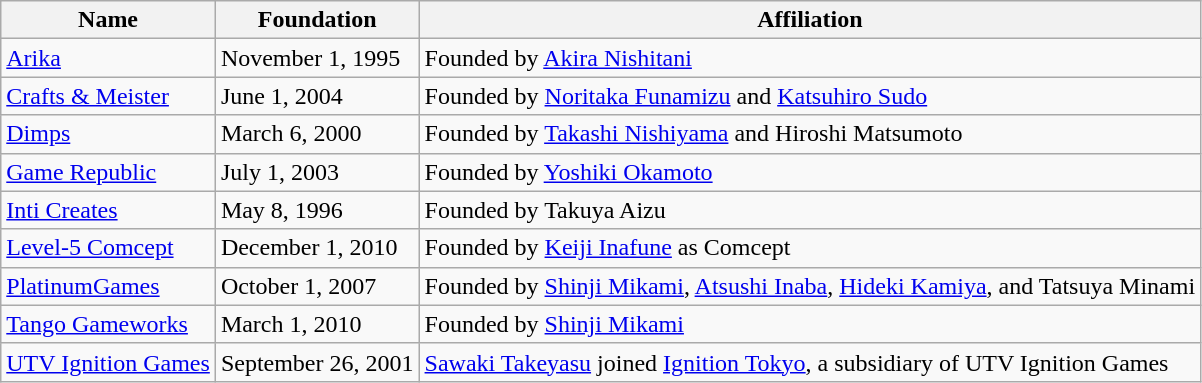<table class="wikitable">
<tr>
<th>Name</th>
<th>Foundation</th>
<th>Affiliation</th>
</tr>
<tr>
<td><a href='#'>Arika</a></td>
<td>November 1, 1995</td>
<td>Founded by <a href='#'>Akira Nishitani</a></td>
</tr>
<tr>
<td><a href='#'>Crafts & Meister</a></td>
<td>June 1, 2004</td>
<td>Founded by <a href='#'>Noritaka Funamizu</a> and <a href='#'>Katsuhiro Sudo</a></td>
</tr>
<tr>
<td><a href='#'>Dimps</a></td>
<td>March 6, 2000</td>
<td>Founded by <a href='#'>Takashi Nishiyama</a> and Hiroshi Matsumoto</td>
</tr>
<tr>
<td><a href='#'>Game Republic</a></td>
<td>July 1, 2003</td>
<td>Founded by <a href='#'>Yoshiki Okamoto</a></td>
</tr>
<tr>
<td><a href='#'>Inti Creates</a></td>
<td>May 8, 1996</td>
<td>Founded by Takuya Aizu</td>
</tr>
<tr>
<td><a href='#'>Level-5 Comcept</a></td>
<td>December 1, 2010</td>
<td>Founded by <a href='#'>Keiji Inafune</a> as Comcept</td>
</tr>
<tr>
<td><a href='#'>PlatinumGames</a></td>
<td>October 1, 2007</td>
<td>Founded by <a href='#'>Shinji Mikami</a>, <a href='#'>Atsushi Inaba</a>, <a href='#'>Hideki Kamiya</a>, and Tatsuya Minami</td>
</tr>
<tr>
<td><a href='#'>Tango Gameworks</a></td>
<td>March 1, 2010</td>
<td>Founded by <a href='#'>Shinji Mikami</a></td>
</tr>
<tr>
<td><a href='#'>UTV Ignition Games</a></td>
<td>September 26, 2001</td>
<td><a href='#'>Sawaki Takeyasu</a> joined <a href='#'>Ignition Tokyo</a>, a subsidiary of UTV Ignition Games</td>
</tr>
</table>
